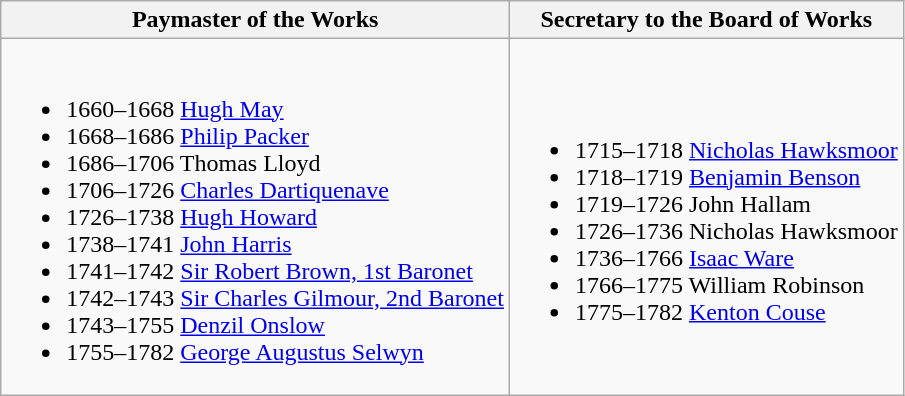<table class="wikitable">
<tr>
<th>Paymaster of the Works</th>
<th>Secretary to the Board of Works</th>
</tr>
<tr>
<td><br><ul><li>1660–1668 <a href='#'>Hugh May</a></li><li>1668–1686 <a href='#'>Philip Packer</a></li><li>1686–1706 Thomas Lloyd</li><li>1706–1726 <a href='#'>Charles Dartiquenave</a></li><li>1726–1738 <a href='#'>Hugh Howard</a></li><li>1738–1741 <a href='#'>John Harris</a></li><li>1741–1742 <a href='#'>Sir Robert Brown, 1st Baronet</a></li><li>1742–1743 <a href='#'>Sir Charles Gilmour, 2nd Baronet</a></li><li>1743–1755 <a href='#'>Denzil Onslow</a></li><li>1755–1782 <a href='#'>George Augustus Selwyn</a></li></ul></td>
<td><br><ul><li>1715–1718 <a href='#'>Nicholas Hawksmoor</a></li><li>1718–1719 <a href='#'>Benjamin Benson</a></li><li>1719–1726 John Hallam</li><li>1726–1736 Nicholas Hawksmoor</li><li>1736–1766 <a href='#'>Isaac Ware</a></li><li>1766–1775 William Robinson</li><li>1775–1782 <a href='#'>Kenton Couse</a></li></ul></td>
</tr>
</table>
